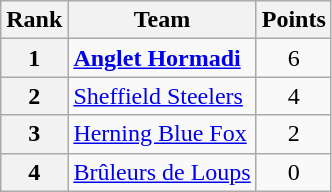<table class="wikitable" style="text-align: center;">
<tr>
<th>Rank</th>
<th>Team</th>
<th>Points</th>
</tr>
<tr>
<th>1</th>
<td style="text-align: left;"> <strong><a href='#'>Anglet Hormadi</a></strong></td>
<td>6</td>
</tr>
<tr>
<th>2</th>
<td style="text-align: left;"> <a href='#'>Sheffield Steelers</a></td>
<td>4</td>
</tr>
<tr>
<th>3</th>
<td style="text-align: left;"> <a href='#'>Herning Blue Fox</a></td>
<td>2</td>
</tr>
<tr>
<th>4</th>
<td style="text-align: left;"> <a href='#'>Brûleurs de Loups</a></td>
<td>0</td>
</tr>
</table>
